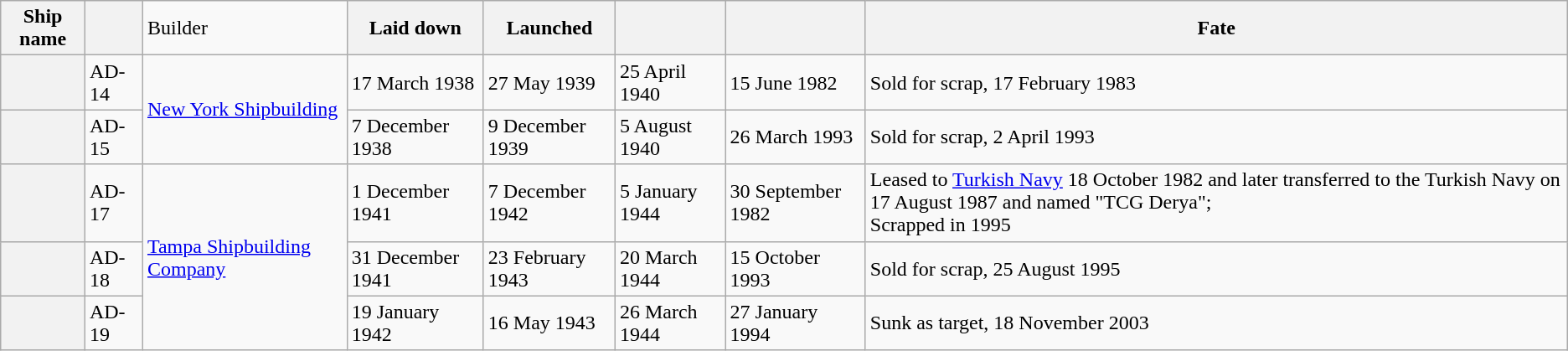<table class="wikitable sortable plainrowheaders">
<tr>
<th scope="col">Ship name</th>
<th scope="col"></th>
<td scope="col">Builder</td>
<th scope="col">Laid down</th>
<th scope="col">Launched</th>
<th scope="col"></th>
<th scope="col"></th>
<th scope="col">Fate</th>
</tr>
<tr>
<th scope="row"></th>
<td>AD-14</td>
<td scope="row" rowspan=2><a href='#'>New York Shipbuilding</a></td>
<td>17 March 1938</td>
<td>27 May 1939</td>
<td>25 April 1940</td>
<td>15 June 1982</td>
<td>Sold for scrap, 17 February 1983</td>
</tr>
<tr>
<th scope="row"></th>
<td>AD-15</td>
<td>7 December 1938</td>
<td>9 December 1939</td>
<td>5 August 1940</td>
<td>26 March 1993</td>
<td>Sold for scrap, 2 April 1993</td>
</tr>
<tr>
<th scope="row"></th>
<td>AD-17</td>
<td scope="row" rowspan=3><a href='#'>Tampa Shipbuilding Company</a></td>
<td>1 December 1941</td>
<td>7 December 1942</td>
<td>5 January 1944</td>
<td>30 September 1982</td>
<td>Leased to <a href='#'>Turkish Navy</a> 18 October 1982 and later transferred to the Turkish Navy on 17 August 1987 and named "TCG Derya";<br>Scrapped in 1995</td>
</tr>
<tr>
<th scope="row"></th>
<td>AD-18</td>
<td>31 December 1941</td>
<td>23 February 1943</td>
<td>20 March 1944</td>
<td>15 October 1993</td>
<td>Sold for scrap, 25 August 1995</td>
</tr>
<tr>
<th scope="row"></th>
<td>AD-19</td>
<td>19 January 1942</td>
<td>16 May 1943</td>
<td>26 March 1944</td>
<td>27 January 1994</td>
<td>Sunk as target, 18 November 2003</td>
</tr>
</table>
